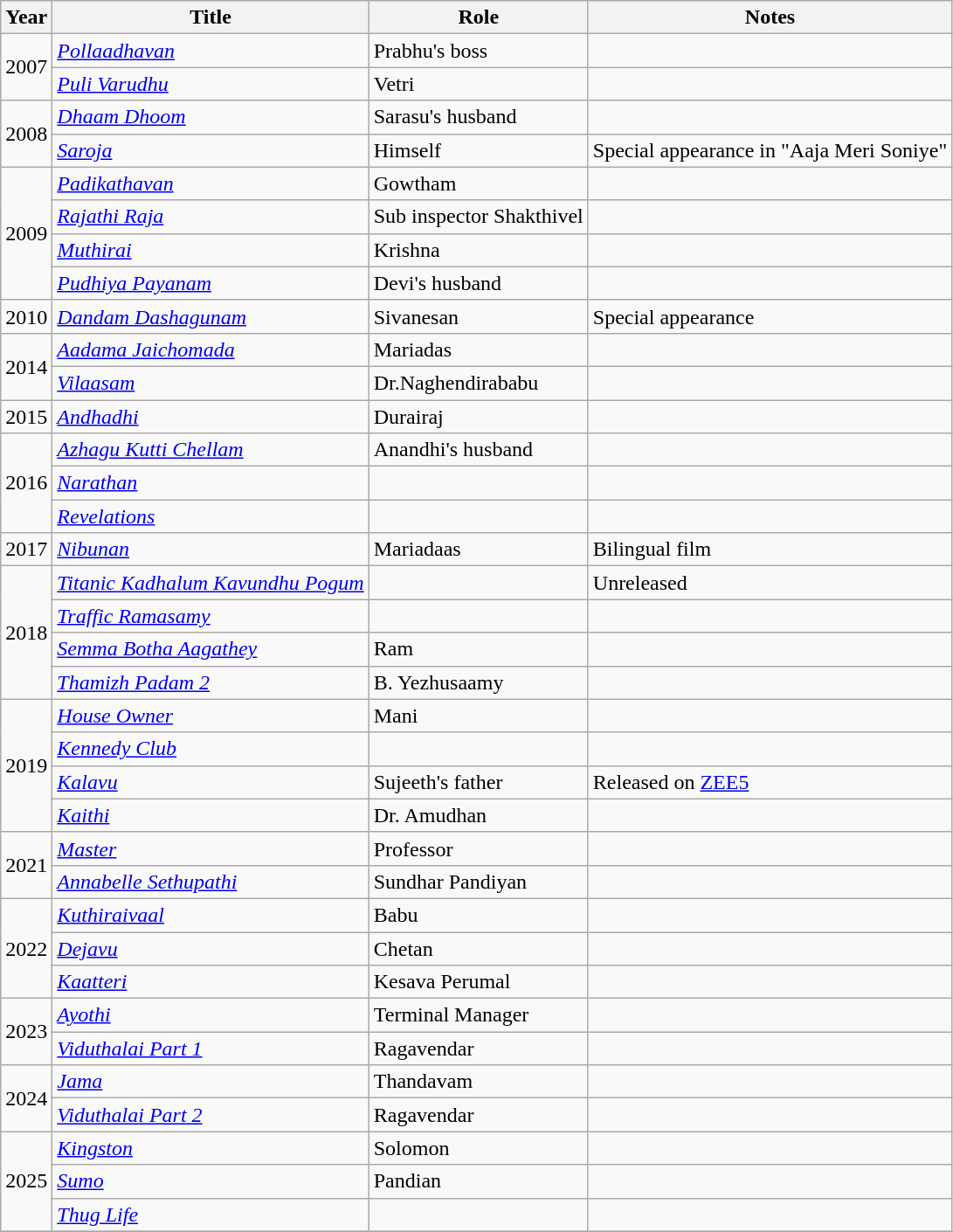<table class="wikitable sortable">
<tr>
<th>Year</th>
<th>Title</th>
<th>Role</th>
<th class="unsortable">Notes</th>
</tr>
<tr>
<td rowspan="2">2007</td>
<td><em><a href='#'>Pollaadhavan</a></em></td>
<td>Prabhu's boss</td>
<td></td>
</tr>
<tr>
<td><em><a href='#'>Puli Varudhu</a></em></td>
<td>Vetri</td>
<td></td>
</tr>
<tr>
<td rowspan="2">2008</td>
<td><em><a href='#'>Dhaam Dhoom</a></em></td>
<td>Sarasu's husband</td>
<td></td>
</tr>
<tr>
<td><em><a href='#'>Saroja</a></em></td>
<td>Himself</td>
<td>Special appearance in "Aaja Meri Soniye"</td>
</tr>
<tr>
<td rowspan="4">2009</td>
<td><em><a href='#'>Padikathavan</a></em></td>
<td>Gowtham</td>
<td></td>
</tr>
<tr>
<td><em><a href='#'>Rajathi Raja</a></em></td>
<td>Sub inspector Shakthivel</td>
<td></td>
</tr>
<tr>
<td><em><a href='#'>Muthirai</a></em></td>
<td>Krishna</td>
<td></td>
</tr>
<tr>
<td><em><a href='#'>Pudhiya Payanam</a></em></td>
<td>Devi's husband</td>
<td></td>
</tr>
<tr>
<td rowspan="1">2010</td>
<td><em><a href='#'>Dandam Dashagunam</a></em></td>
<td>Sivanesan</td>
<td>Special appearance</td>
</tr>
<tr>
<td rowspan="2">2014</td>
<td><em><a href='#'>Aadama Jaichomada</a></em></td>
<td>Mariadas</td>
<td></td>
</tr>
<tr>
<td><em><a href='#'>Vilaasam</a></em></td>
<td>Dr.Naghendirababu</td>
<td></td>
</tr>
<tr>
<td>2015</td>
<td><em><a href='#'>Andhadhi</a></em></td>
<td>Durairaj</td>
<td></td>
</tr>
<tr>
<td rowspan="3">2016</td>
<td><em><a href='#'>Azhagu Kutti Chellam</a></em></td>
<td>Anandhi's husband</td>
<td></td>
</tr>
<tr>
<td><em><a href='#'>Narathan</a></em></td>
<td></td>
<td></td>
</tr>
<tr>
<td><em><a href='#'>Revelations</a></em></td>
<td></td>
<td></td>
</tr>
<tr>
<td>2017</td>
<td><em><a href='#'>Nibunan</a></em></td>
<td>Mariadaas</td>
<td>Bilingual film</td>
</tr>
<tr>
<td rowspan="4">2018</td>
<td><em><a href='#'>Titanic Kadhalum Kavundhu Pogum</a></em></td>
<td></td>
<td>Unreleased</td>
</tr>
<tr>
<td><em><a href='#'>Traffic Ramasamy</a></em></td>
<td></td>
<td></td>
</tr>
<tr>
<td><em><a href='#'>Semma Botha Aagathey</a></em></td>
<td>Ram</td>
<td></td>
</tr>
<tr>
<td><em><a href='#'>Thamizh Padam 2</a></em></td>
<td>B. Yezhusaamy</td>
<td></td>
</tr>
<tr>
<td rowspan="4">2019</td>
<td><em><a href='#'>House Owner</a></em></td>
<td>Mani</td>
<td></td>
</tr>
<tr>
<td><em><a href='#'>Kennedy Club</a></em></td>
<td></td>
<td></td>
</tr>
<tr>
<td><em><a href='#'>Kalavu</a></em></td>
<td>Sujeeth's father</td>
<td>Released on <a href='#'>ZEE5</a></td>
</tr>
<tr>
<td><em><a href='#'>Kaithi</a></em></td>
<td>Dr. Amudhan</td>
<td></td>
</tr>
<tr>
<td rowspan="2">2021</td>
<td><em><a href='#'>Master</a></em></td>
<td>Professor</td>
<td></td>
</tr>
<tr>
<td><em><a href='#'>Annabelle Sethupathi</a></em></td>
<td>Sundhar Pandiyan</td>
<td></td>
</tr>
<tr>
<td rowspan="3">2022</td>
<td><em><a href='#'>Kuthiraivaal</a></em></td>
<td>Babu</td>
<td></td>
</tr>
<tr>
<td><em><a href='#'>Dejavu</a></em></td>
<td>Chetan</td>
<td></td>
</tr>
<tr>
<td><em><a href='#'>Kaatteri</a></em></td>
<td>Kesava Perumal</td>
<td></td>
</tr>
<tr>
<td rowspan="2">2023</td>
<td><em><a href='#'>Ayothi</a></em></td>
<td>Terminal Manager</td>
<td></td>
</tr>
<tr>
<td><em><a href='#'>Viduthalai Part 1</a></em></td>
<td>Ragavendar</td>
<td></td>
</tr>
<tr>
<td rowspan="2">2024</td>
<td><em><a href='#'>Jama</a></em></td>
<td>Thandavam</td>
<td></td>
</tr>
<tr>
<td><em><a href='#'>Viduthalai Part 2</a></em></td>
<td>Ragavendar</td>
<td></td>
</tr>
<tr>
<td rowspan="3">2025</td>
<td><em><a href='#'>Kingston</a></em></td>
<td>Solomon</td>
<td></td>
</tr>
<tr>
<td><em><a href='#'>Sumo</a></em></td>
<td>Pandian</td>
<td></td>
</tr>
<tr>
<td><em><a href='#'>Thug Life</a></em></td>
<td></td>
<td></td>
</tr>
<tr>
</tr>
</table>
